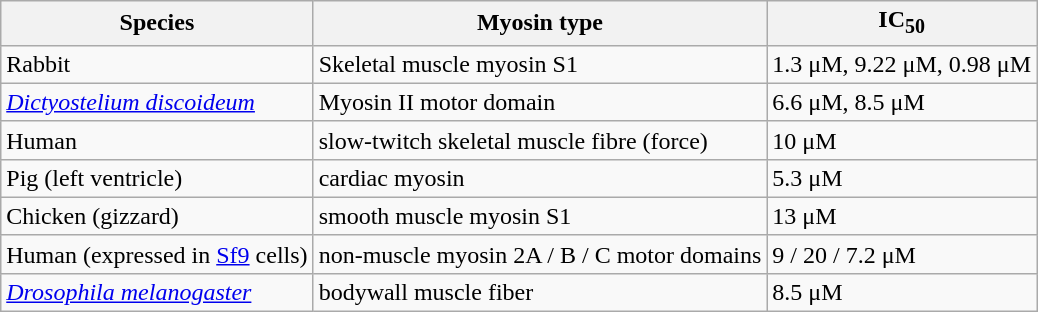<table class="wikitable">
<tr>
<th>Species</th>
<th>Myosin type</th>
<th>IC<sub>50</sub></th>
</tr>
<tr>
<td>Rabbit</td>
<td>Skeletal muscle myosin S1</td>
<td>1.3 μM, 9.22 μM, 0.98 μM</td>
</tr>
<tr>
<td><em><a href='#'>Dictyostelium discoideum</a></em></td>
<td>Myosin II motor domain</td>
<td>6.6 μM, 8.5 μM</td>
</tr>
<tr>
<td>Human</td>
<td>slow-twitch skeletal muscle fibre (force)</td>
<td>10 μM</td>
</tr>
<tr>
<td>Pig (left ventricle)</td>
<td>cardiac myosin</td>
<td>5.3 μM</td>
</tr>
<tr>
<td>Chicken (gizzard)</td>
<td>smooth muscle myosin S1</td>
<td>13 μM</td>
</tr>
<tr>
<td>Human (expressed in <a href='#'>Sf9</a> cells)</td>
<td>non-muscle myosin 2A / B / C motor domains</td>
<td>9 / 20 / 7.2 μM</td>
</tr>
<tr>
<td><em><a href='#'>Drosophila melanogaster</a></em></td>
<td>bodywall muscle fiber</td>
<td>8.5 μM</td>
</tr>
</table>
